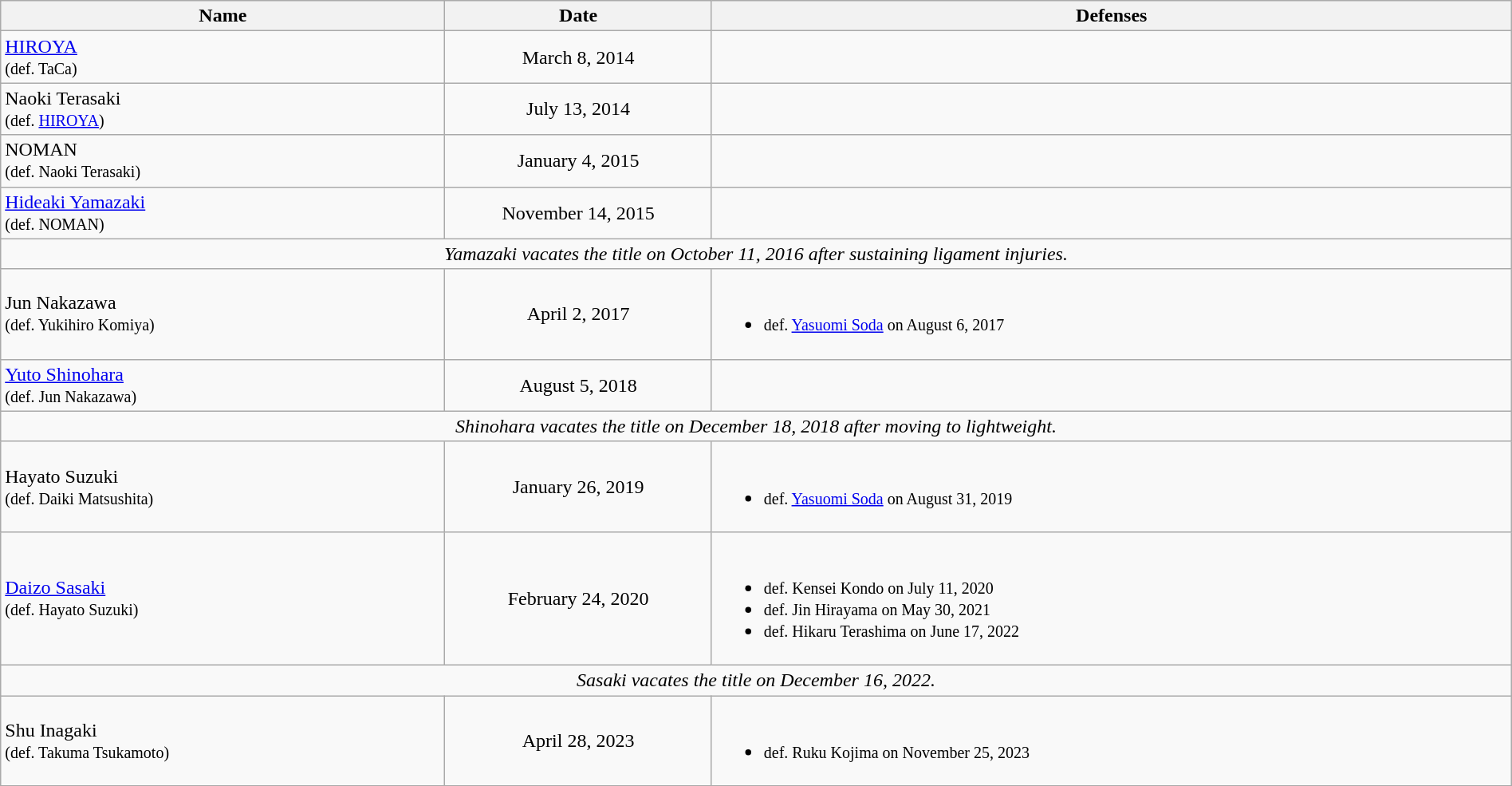<table class="wikitable" width=100%>
<tr>
<th width=25%>Name</th>
<th width=15%>Date</th>
<th width=45%>Defenses</th>
</tr>
<tr>
<td align=left> <a href='#'>HIROYA</a> <br><small>(def. TaCa)</small></td>
<td align=center>March 8, 2014</td>
<td></td>
</tr>
<tr>
<td align=left> Naoki Terasaki <br><small>(def. <a href='#'>HIROYA</a>)</small></td>
<td align=center>July 13, 2014</td>
<td></td>
</tr>
<tr>
<td align=left> NOMAN <br><small>(def. Naoki Terasaki)</small></td>
<td align=center>January 4, 2015</td>
<td></td>
</tr>
<tr>
<td align=left> <a href='#'>Hideaki Yamazaki</a> <br><small>(def. NOMAN)</small></td>
<td align=center>November 14, 2015</td>
<td></td>
</tr>
<tr>
<td colspan=3 align=center><em>Yamazaki vacates the title on October 11, 2016 after sustaining ligament injuries.</em></td>
</tr>
<tr>
<td align=left> Jun Nakazawa <br><small>(def. Yukihiro Komiya)</small></td>
<td align=center>April 2, 2017</td>
<td><br><ul><li><small>def. <a href='#'>Yasuomi Soda</a> on August 6, 2017</small></li></ul></td>
</tr>
<tr>
<td align=left> <a href='#'>Yuto Shinohara</a> <br><small>(def. Jun Nakazawa)</small></td>
<td align=center>August 5, 2018</td>
<td></td>
</tr>
<tr>
<td colspan=3 align=center><em>Shinohara vacates the title on December 18, 2018 after moving to lightweight.</em></td>
</tr>
<tr>
<td align=left> Hayato Suzuki <br><small>(def. Daiki Matsushita)</small></td>
<td align=center>January 26, 2019</td>
<td><br><ul><li><small>def. <a href='#'>Yasuomi Soda</a> on August 31, 2019</small></li></ul></td>
</tr>
<tr>
<td align=left> <a href='#'>Daizo Sasaki</a> <br><small>(def. Hayato Suzuki)</small></td>
<td align=center>February 24, 2020</td>
<td><br><ul><li><small>def. Kensei Kondo on July 11, 2020</small></li><li><small>def. Jin Hirayama on May 30, 2021</small></li><li><small>def. Hikaru Terashima on June 17, 2022</small></li></ul></td>
</tr>
<tr>
<td colspan=3 align=center><em>Sasaki vacates the title on December 16, 2022.</em></td>
</tr>
<tr>
<td align=left> Shu Inagaki <br><small>(def. Takuma Tsukamoto)</small></td>
<td align=center>April 28, 2023</td>
<td><br><ul><li><small>def. Ruku Kojima on November 25, 2023</small></li></ul></td>
</tr>
<tr>
</tr>
</table>
